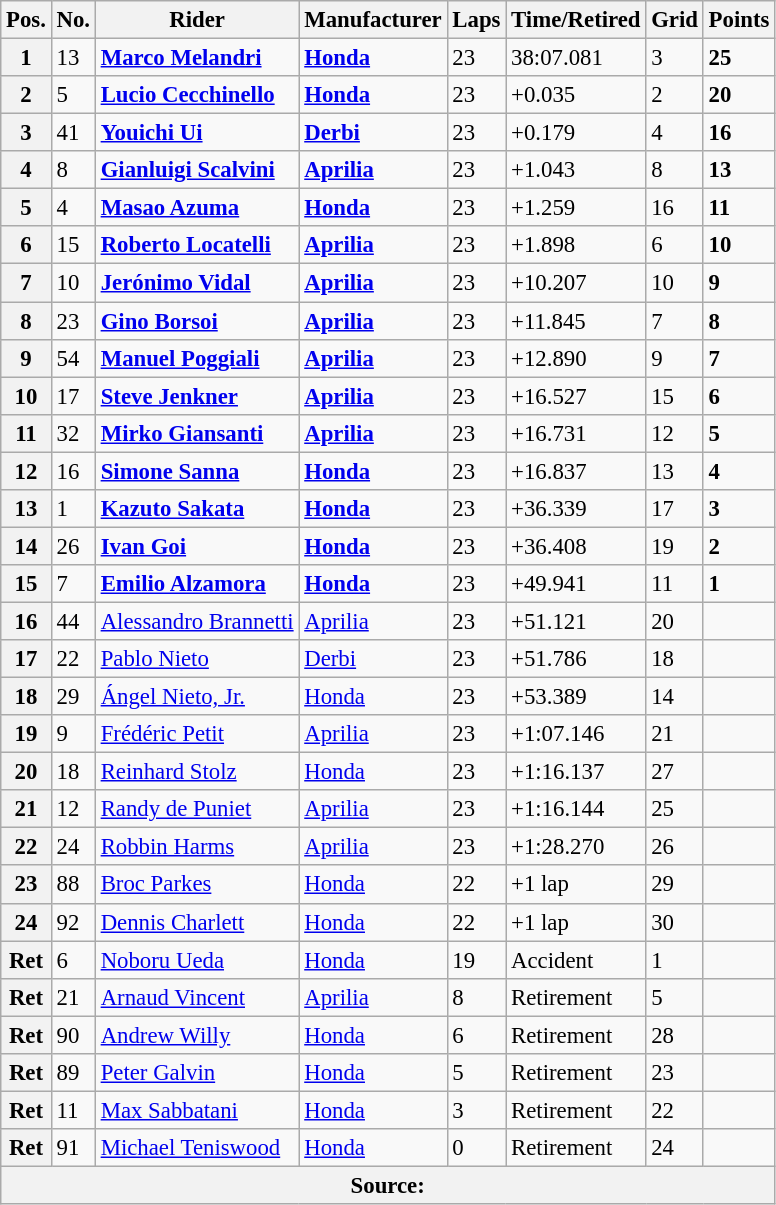<table class="wikitable" style="font-size: 95%;">
<tr>
<th>Pos.</th>
<th>No.</th>
<th>Rider</th>
<th>Manufacturer</th>
<th>Laps</th>
<th>Time/Retired</th>
<th>Grid</th>
<th>Points</th>
</tr>
<tr>
<th>1</th>
<td>13</td>
<td> <strong><a href='#'>Marco Melandri</a></strong></td>
<td><strong><a href='#'>Honda</a></strong></td>
<td>23</td>
<td>38:07.081</td>
<td>3</td>
<td><strong>25</strong></td>
</tr>
<tr>
<th>2</th>
<td>5</td>
<td> <strong><a href='#'>Lucio Cecchinello</a></strong></td>
<td><strong><a href='#'>Honda</a></strong></td>
<td>23</td>
<td>+0.035</td>
<td>2</td>
<td><strong>20</strong></td>
</tr>
<tr>
<th>3</th>
<td>41</td>
<td> <strong><a href='#'>Youichi Ui</a></strong></td>
<td><strong><a href='#'>Derbi</a></strong></td>
<td>23</td>
<td>+0.179</td>
<td>4</td>
<td><strong>16</strong></td>
</tr>
<tr>
<th>4</th>
<td>8</td>
<td> <strong><a href='#'>Gianluigi Scalvini</a></strong></td>
<td><strong><a href='#'>Aprilia</a></strong></td>
<td>23</td>
<td>+1.043</td>
<td>8</td>
<td><strong>13</strong></td>
</tr>
<tr>
<th>5</th>
<td>4</td>
<td> <strong><a href='#'>Masao Azuma</a></strong></td>
<td><strong><a href='#'>Honda</a></strong></td>
<td>23</td>
<td>+1.259</td>
<td>16</td>
<td><strong>11</strong></td>
</tr>
<tr>
<th>6</th>
<td>15</td>
<td> <strong><a href='#'>Roberto Locatelli</a></strong></td>
<td><strong><a href='#'>Aprilia</a></strong></td>
<td>23</td>
<td>+1.898</td>
<td>6</td>
<td><strong>10</strong></td>
</tr>
<tr>
<th>7</th>
<td>10</td>
<td> <strong><a href='#'>Jerónimo Vidal</a></strong></td>
<td><strong><a href='#'>Aprilia</a></strong></td>
<td>23</td>
<td>+10.207</td>
<td>10</td>
<td><strong>9</strong></td>
</tr>
<tr>
<th>8</th>
<td>23</td>
<td> <strong><a href='#'>Gino Borsoi</a></strong></td>
<td><strong><a href='#'>Aprilia</a></strong></td>
<td>23</td>
<td>+11.845</td>
<td>7</td>
<td><strong>8</strong></td>
</tr>
<tr>
<th>9</th>
<td>54</td>
<td> <strong><a href='#'>Manuel Poggiali</a></strong></td>
<td><strong><a href='#'>Aprilia</a></strong></td>
<td>23</td>
<td>+12.890</td>
<td>9</td>
<td><strong>7</strong></td>
</tr>
<tr>
<th>10</th>
<td>17</td>
<td> <strong><a href='#'>Steve Jenkner</a></strong></td>
<td><strong><a href='#'>Aprilia</a></strong></td>
<td>23</td>
<td>+16.527</td>
<td>15</td>
<td><strong>6</strong></td>
</tr>
<tr>
<th>11</th>
<td>32</td>
<td> <strong><a href='#'>Mirko Giansanti</a></strong></td>
<td><strong><a href='#'>Aprilia</a></strong></td>
<td>23</td>
<td>+16.731</td>
<td>12</td>
<td><strong>5</strong></td>
</tr>
<tr>
<th>12</th>
<td>16</td>
<td> <strong><a href='#'>Simone Sanna</a></strong></td>
<td><strong><a href='#'>Honda</a></strong></td>
<td>23</td>
<td>+16.837</td>
<td>13</td>
<td><strong>4</strong></td>
</tr>
<tr>
<th>13</th>
<td>1</td>
<td> <strong><a href='#'>Kazuto Sakata</a></strong></td>
<td><strong><a href='#'>Honda</a></strong></td>
<td>23</td>
<td>+36.339</td>
<td>17</td>
<td><strong>3</strong></td>
</tr>
<tr>
<th>14</th>
<td>26</td>
<td> <strong><a href='#'>Ivan Goi</a></strong></td>
<td><strong><a href='#'>Honda</a></strong></td>
<td>23</td>
<td>+36.408</td>
<td>19</td>
<td><strong>2</strong></td>
</tr>
<tr>
<th>15</th>
<td>7</td>
<td> <strong><a href='#'>Emilio Alzamora</a></strong></td>
<td><strong><a href='#'>Honda</a></strong></td>
<td>23</td>
<td>+49.941</td>
<td>11</td>
<td><strong>1</strong></td>
</tr>
<tr>
<th>16</th>
<td>44</td>
<td> <a href='#'>Alessandro Brannetti</a></td>
<td><a href='#'>Aprilia</a></td>
<td>23</td>
<td>+51.121</td>
<td>20</td>
<td></td>
</tr>
<tr>
<th>17</th>
<td>22</td>
<td> <a href='#'>Pablo Nieto</a></td>
<td><a href='#'>Derbi</a></td>
<td>23</td>
<td>+51.786</td>
<td>18</td>
<td></td>
</tr>
<tr>
<th>18</th>
<td>29</td>
<td> <a href='#'>Ángel Nieto, Jr.</a></td>
<td><a href='#'>Honda</a></td>
<td>23</td>
<td>+53.389</td>
<td>14</td>
<td></td>
</tr>
<tr>
<th>19</th>
<td>9</td>
<td> <a href='#'>Frédéric Petit</a></td>
<td><a href='#'>Aprilia</a></td>
<td>23</td>
<td>+1:07.146</td>
<td>21</td>
<td></td>
</tr>
<tr>
<th>20</th>
<td>18</td>
<td> <a href='#'>Reinhard Stolz</a></td>
<td><a href='#'>Honda</a></td>
<td>23</td>
<td>+1:16.137</td>
<td>27</td>
<td></td>
</tr>
<tr>
<th>21</th>
<td>12</td>
<td> <a href='#'>Randy de Puniet</a></td>
<td><a href='#'>Aprilia</a></td>
<td>23</td>
<td>+1:16.144</td>
<td>25</td>
<td></td>
</tr>
<tr>
<th>22</th>
<td>24</td>
<td> <a href='#'>Robbin Harms</a></td>
<td><a href='#'>Aprilia</a></td>
<td>23</td>
<td>+1:28.270</td>
<td>26</td>
<td></td>
</tr>
<tr>
<th>23</th>
<td>88</td>
<td> <a href='#'>Broc Parkes</a></td>
<td><a href='#'>Honda</a></td>
<td>22</td>
<td>+1 lap</td>
<td>29</td>
<td></td>
</tr>
<tr>
<th>24</th>
<td>92</td>
<td> <a href='#'>Dennis Charlett</a></td>
<td><a href='#'>Honda</a></td>
<td>22</td>
<td>+1 lap</td>
<td>30</td>
<td></td>
</tr>
<tr>
<th>Ret</th>
<td>6</td>
<td> <a href='#'>Noboru Ueda</a></td>
<td><a href='#'>Honda</a></td>
<td>19</td>
<td>Accident</td>
<td>1</td>
<td></td>
</tr>
<tr>
<th>Ret</th>
<td>21</td>
<td> <a href='#'>Arnaud Vincent</a></td>
<td><a href='#'>Aprilia</a></td>
<td>8</td>
<td>Retirement</td>
<td>5</td>
<td></td>
</tr>
<tr>
<th>Ret</th>
<td>90</td>
<td> <a href='#'>Andrew Willy</a></td>
<td><a href='#'>Honda</a></td>
<td>6</td>
<td>Retirement</td>
<td>28</td>
<td></td>
</tr>
<tr>
<th>Ret</th>
<td>89</td>
<td> <a href='#'>Peter Galvin</a></td>
<td><a href='#'>Honda</a></td>
<td>5</td>
<td>Retirement</td>
<td>23</td>
<td></td>
</tr>
<tr>
<th>Ret</th>
<td>11</td>
<td> <a href='#'>Max Sabbatani</a></td>
<td><a href='#'>Honda</a></td>
<td>3</td>
<td>Retirement</td>
<td>22</td>
<td></td>
</tr>
<tr>
<th>Ret</th>
<td>91</td>
<td> <a href='#'>Michael Teniswood</a></td>
<td><a href='#'>Honda</a></td>
<td>0</td>
<td>Retirement</td>
<td>24</td>
<td></td>
</tr>
<tr>
<th colspan=8>Source:</th>
</tr>
</table>
